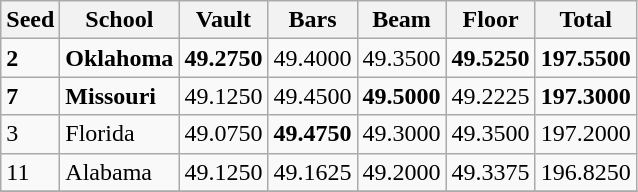<table class="wikitable">
<tr>
<th>Seed</th>
<th>School</th>
<th>Vault</th>
<th>Bars</th>
<th>Beam</th>
<th>Floor</th>
<th>Total</th>
</tr>
<tr>
<td><strong>2</strong></td>
<td><strong>Oklahoma</strong></td>
<td><strong>49.2750</strong></td>
<td>49.4000</td>
<td>49.3500</td>
<td><strong>49.5250</strong></td>
<td><strong>197.5500</strong></td>
</tr>
<tr>
<td><strong>7</strong></td>
<td><strong>Missouri</strong></td>
<td>49.1250</td>
<td>49.4500</td>
<td><strong>49.5000</strong></td>
<td>49.2225</td>
<td><strong>197.3000</strong></td>
</tr>
<tr>
<td>3</td>
<td>Florida</td>
<td>49.0750</td>
<td><strong>49.4750</strong></td>
<td>49.3000</td>
<td>49.3500</td>
<td>197.2000</td>
</tr>
<tr>
<td>11</td>
<td>Alabama</td>
<td>49.1250</td>
<td>49.1625</td>
<td>49.2000</td>
<td>49.3375</td>
<td>196.8250</td>
</tr>
<tr>
</tr>
</table>
